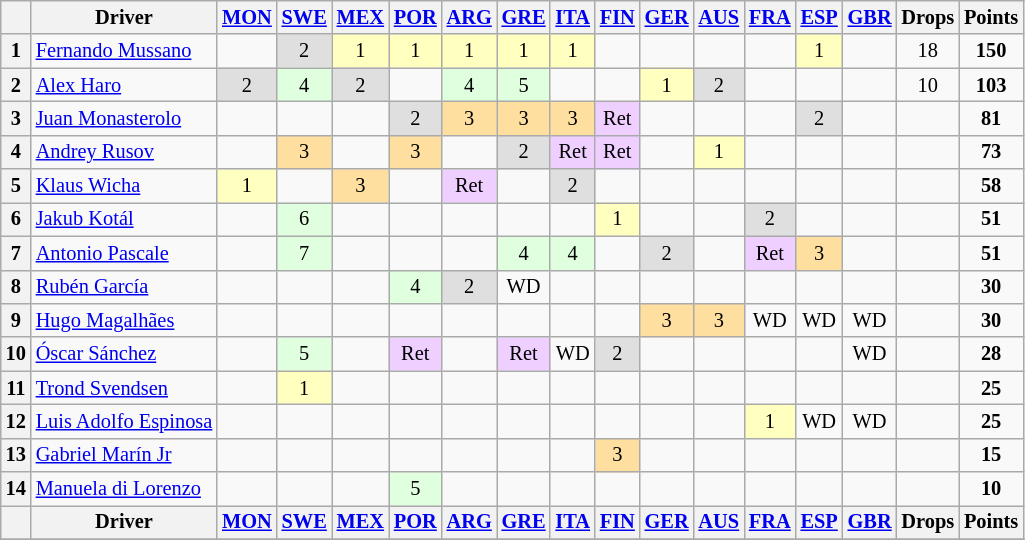<table class="wikitable" style="font-size: 85%; text-align: center;">
<tr valign="top">
<th valign="middle"></th>
<th valign="middle">Driver</th>
<th><a href='#'>MON</a><br></th>
<th><a href='#'>SWE</a><br></th>
<th><a href='#'>MEX</a><br></th>
<th><a href='#'>POR</a><br></th>
<th><a href='#'>ARG</a><br></th>
<th><a href='#'>GRE</a><br></th>
<th><a href='#'>ITA</a><br></th>
<th><a href='#'>FIN</a><br></th>
<th><a href='#'>GER</a><br></th>
<th><a href='#'>AUS</a><br></th>
<th><a href='#'>FRA</a><br></th>
<th><a href='#'>ESP</a><br></th>
<th><a href='#'>GBR</a><br></th>
<th valign="middle">Drops</th>
<th valign="middle">Points</th>
</tr>
<tr>
<th>1</th>
<td align="left"> <a href='#'>Fernando Mussano</a></td>
<td></td>
<td style="background:#dfdfdf;">2</td>
<td style="background:#ffffbf;">1</td>
<td style="background:#ffffbf;">1</td>
<td style="background:#ffffbf;">1</td>
<td style="background:#ffffbf;">1</td>
<td style="background:#ffffbf;">1</td>
<td></td>
<td></td>
<td></td>
<td></td>
<td style="background:#ffffbf;">1</td>
<td></td>
<td>18</td>
<td><strong>150</strong></td>
</tr>
<tr>
<th>2</th>
<td align="left"> <a href='#'>Alex Haro</a></td>
<td style="background:#dfdfdf;">2</td>
<td style="background:#dfffdf;">4</td>
<td style="background:#dfdfdf;">2</td>
<td></td>
<td style="background:#dfffdf;">4</td>
<td style="background:#dfffdf;">5</td>
<td></td>
<td></td>
<td style="background:#ffffbf;">1</td>
<td style="background:#dfdfdf;">2</td>
<td></td>
<td></td>
<td></td>
<td>10</td>
<td><strong>103</strong></td>
</tr>
<tr>
<th>3</th>
<td align="left"> <a href='#'>Juan Monasterolo</a></td>
<td></td>
<td></td>
<td></td>
<td style="background:#dfdfdf;">2</td>
<td style="background:#ffdf9f;">3</td>
<td style="background:#ffdf9f;">3</td>
<td style="background:#ffdf9f;">3</td>
<td style="background:#efcfff;">Ret</td>
<td></td>
<td></td>
<td></td>
<td style="background:#dfdfdf;">2</td>
<td></td>
<td></td>
<td><strong>81</strong></td>
</tr>
<tr>
<th>4</th>
<td align="left"> <a href='#'>Andrey Rusov</a></td>
<td></td>
<td style="background:#ffdf9f;">3</td>
<td></td>
<td style="background:#ffdf9f;">3</td>
<td></td>
<td style="background:#dfdfdf;">2</td>
<td style="background:#efcfff;">Ret</td>
<td style="background:#efcfff;">Ret</td>
<td></td>
<td style="background:#ffffbf;">1</td>
<td></td>
<td></td>
<td></td>
<td></td>
<td><strong>73</strong></td>
</tr>
<tr>
<th>5</th>
<td align="left"> <a href='#'>Klaus Wicha</a></td>
<td style="background:#ffffbf;">1</td>
<td></td>
<td style="background:#ffdf9f;">3</td>
<td></td>
<td style="background:#efcfff;">Ret</td>
<td></td>
<td style="background:#dfdfdf;">2</td>
<td></td>
<td></td>
<td></td>
<td></td>
<td></td>
<td></td>
<td></td>
<td><strong>58</strong></td>
</tr>
<tr>
<th>6</th>
<td align="left"> <a href='#'>Jakub Kotál</a></td>
<td></td>
<td style="background:#dfffdf;">6</td>
<td></td>
<td></td>
<td></td>
<td></td>
<td></td>
<td style="background:#ffffbf;">1</td>
<td></td>
<td></td>
<td style="background:#dfdfdf;">2</td>
<td></td>
<td></td>
<td></td>
<td><strong>51</strong></td>
</tr>
<tr>
<th>7</th>
<td align="left"> <a href='#'>Antonio Pascale</a></td>
<td></td>
<td style="background:#dfffdf;">7</td>
<td></td>
<td></td>
<td></td>
<td style="background:#dfffdf;">4</td>
<td style="background:#dfffdf;">4</td>
<td></td>
<td style="background:#dfdfdf;">2</td>
<td></td>
<td style="background:#efcfff;">Ret</td>
<td style="background:#ffdf9f;">3</td>
<td></td>
<td></td>
<td><strong>51</strong></td>
</tr>
<tr>
<th>8</th>
<td align="left"> <a href='#'>Rubén García</a></td>
<td></td>
<td></td>
<td></td>
<td style="background:#dfffdf;">4</td>
<td style="background:#dfdfdf;">2</td>
<td>WD</td>
<td></td>
<td></td>
<td></td>
<td></td>
<td></td>
<td></td>
<td></td>
<td></td>
<td><strong>30</strong></td>
</tr>
<tr>
<th>9</th>
<td align="left"> <a href='#'>Hugo Magalhães</a></td>
<td></td>
<td></td>
<td></td>
<td></td>
<td></td>
<td></td>
<td></td>
<td></td>
<td style="background:#ffdf9f;">3</td>
<td style="background:#ffdf9f;">3</td>
<td>WD</td>
<td>WD</td>
<td>WD</td>
<td></td>
<td><strong>30</strong></td>
</tr>
<tr>
<th>10</th>
<td align="left"> <a href='#'>Óscar Sánchez</a></td>
<td></td>
<td style="background:#dfffdf;">5</td>
<td></td>
<td style="background:#efcfff;">Ret</td>
<td></td>
<td style="background:#efcfff;">Ret</td>
<td>WD</td>
<td style="background:#dfdfdf;">2</td>
<td></td>
<td></td>
<td></td>
<td></td>
<td>WD</td>
<td></td>
<td><strong>28</strong></td>
</tr>
<tr>
<th>11</th>
<td align="left"> <a href='#'>Trond Svendsen</a></td>
<td></td>
<td style="background:#ffffbf;">1</td>
<td></td>
<td></td>
<td></td>
<td></td>
<td></td>
<td></td>
<td></td>
<td></td>
<td></td>
<td></td>
<td></td>
<td></td>
<td><strong>25</strong></td>
</tr>
<tr>
<th>12</th>
<td align="left"> <a href='#'>Luis Adolfo Espinosa</a></td>
<td></td>
<td></td>
<td></td>
<td></td>
<td></td>
<td></td>
<td></td>
<td></td>
<td></td>
<td></td>
<td style="background:#ffffbf;">1</td>
<td>WD</td>
<td>WD</td>
<td></td>
<td><strong>25</strong></td>
</tr>
<tr>
<th>13</th>
<td align="left"> <a href='#'>Gabriel Marín Jr</a></td>
<td></td>
<td></td>
<td></td>
<td></td>
<td></td>
<td></td>
<td></td>
<td style="background:#ffdf9f;">3</td>
<td></td>
<td></td>
<td></td>
<td></td>
<td></td>
<td></td>
<td><strong>15</strong></td>
</tr>
<tr>
<th>14</th>
<td align="left"> <a href='#'>Manuela di Lorenzo</a></td>
<td></td>
<td></td>
<td></td>
<td style="background:#dfffdf;">5</td>
<td></td>
<td></td>
<td></td>
<td></td>
<td></td>
<td></td>
<td></td>
<td></td>
<td></td>
<td></td>
<td><strong>10</strong></td>
</tr>
<tr valign="top">
<th valign="middle"></th>
<th valign="middle">Driver</th>
<th><a href='#'>MON</a><br></th>
<th><a href='#'>SWE</a><br></th>
<th><a href='#'>MEX</a><br></th>
<th><a href='#'>POR</a><br></th>
<th><a href='#'>ARG</a><br></th>
<th><a href='#'>GRE</a><br></th>
<th><a href='#'>ITA</a><br></th>
<th><a href='#'>FIN</a><br></th>
<th><a href='#'>GER</a><br></th>
<th><a href='#'>AUS</a><br></th>
<th><a href='#'>FRA</a><br></th>
<th><a href='#'>ESP</a><br></th>
<th><a href='#'>GBR</a><br></th>
<th valign="middle">Drops</th>
<th valign="middle">Points</th>
</tr>
<tr>
</tr>
</table>
